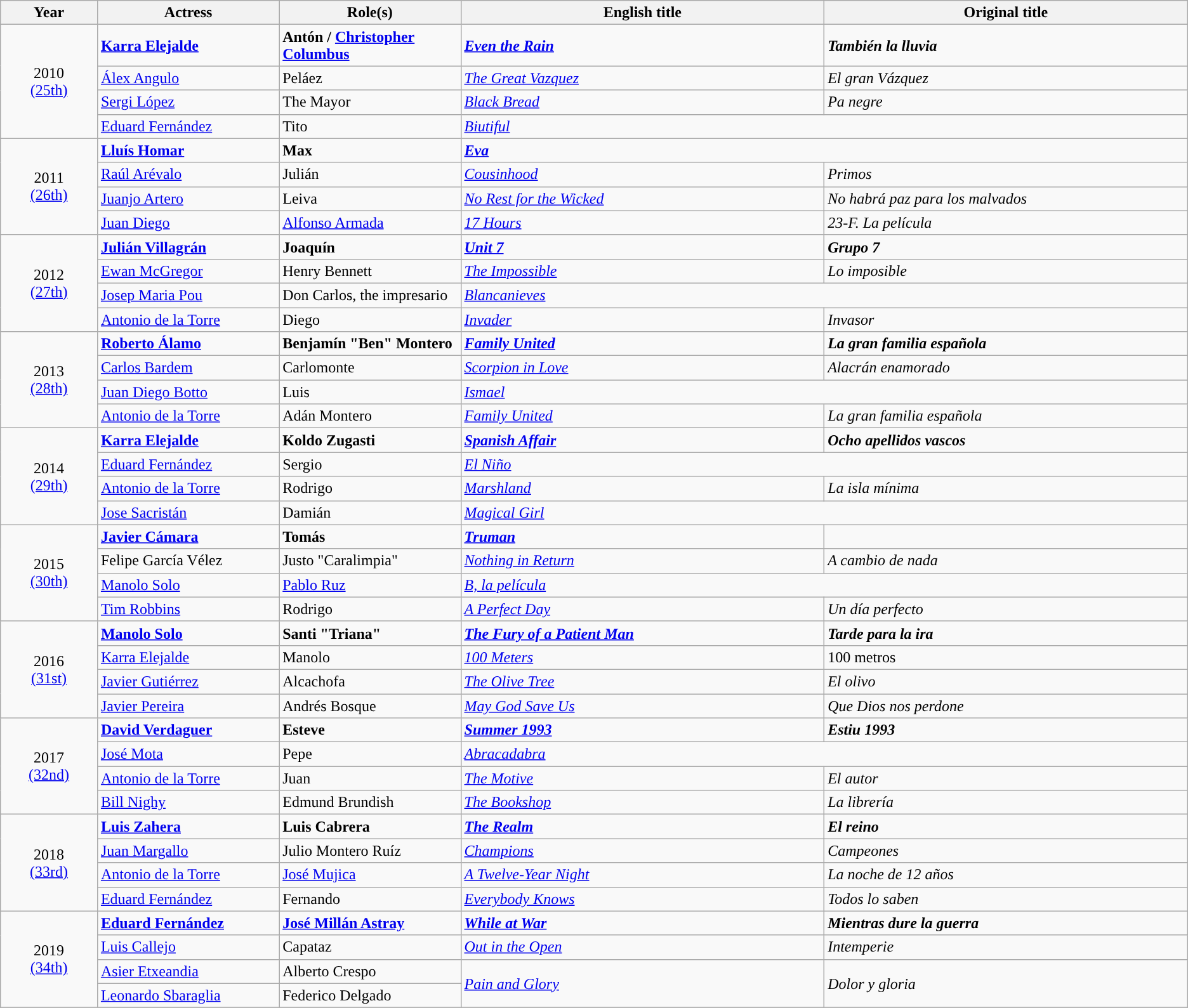<table class="wikitable sortable" style="text-align:left;">
<tr>
<th scope="col" style="width:8%;">Year</th>
<th scope="col" style="width:15%;">Actress</th>
<th scope="col" style="width:15%;">Role(s)</th>
<th scope="col" style="width:30%;">English title</th>
<th scope="col" style="width:30%;">Original title</th>
</tr>
<tr>
<td rowspan="4" style="text-align:center;">2010<br><a href='#'>(25th)</a></td>
<td style="background:"><strong><a href='#'>Karra Elejalde</a></strong></td>
<td style="background:"><strong>Antón / <a href='#'>Christopher Columbus</a></strong></td>
<td style="background:"><strong><em><a href='#'>Even the Rain</a></em></strong></td>
<td style="background:"><strong><em>También la lluvia</em></strong></td>
</tr>
<tr>
<td><a href='#'>Álex Angulo</a></td>
<td>Peláez</td>
<td><em><a href='#'>The Great Vazquez</a></em></td>
<td><em>El gran Vázquez</em></td>
</tr>
<tr>
<td><a href='#'>Sergi López</a></td>
<td>The Mayor</td>
<td><em><a href='#'>Black Bread</a></em></td>
<td><em>Pa negre</em></td>
</tr>
<tr>
<td><a href='#'>Eduard Fernández</a></td>
<td>Tito</td>
<td colspan="2"><em><a href='#'>Biutiful</a></em></td>
</tr>
<tr>
<td rowspan="4" style="text-align:center;">2011<br><a href='#'>(26th)</a></td>
<td style="background:"><strong><a href='#'>Lluís Homar</a></strong></td>
<td style="background:"><strong>Max</strong></td>
<td colspan="2" style="background:"><strong><em><a href='#'>Eva</a></em></strong></td>
</tr>
<tr>
<td><a href='#'>Raúl Arévalo</a></td>
<td>Julián</td>
<td><em><a href='#'>Cousinhood</a></em></td>
<td><em>Primos</em></td>
</tr>
<tr>
<td><a href='#'>Juanjo Artero</a></td>
<td>Leiva</td>
<td><em><a href='#'>No Rest for the Wicked</a></em></td>
<td><em>No habrá paz para los malvados</em></td>
</tr>
<tr>
<td><a href='#'>Juan Diego</a></td>
<td><a href='#'>Alfonso Armada</a></td>
<td><em><a href='#'>17 Hours</a></em></td>
<td><em>23-F. La película</em></td>
</tr>
<tr>
<td rowspan="4" style="text-align:center;">2012<br><a href='#'>(27th)</a></td>
<td style="background:"><strong><a href='#'>Julián Villagrán</a></strong></td>
<td style="background:"><strong>Joaquín</strong></td>
<td style="background:"><strong><em><a href='#'>Unit 7</a></em></strong></td>
<td style="background:"><strong><em>Grupo 7</em></strong></td>
</tr>
<tr>
<td><a href='#'>Ewan McGregor</a></td>
<td>Henry Bennett</td>
<td><em><a href='#'>The Impossible</a></em></td>
<td><em>Lo imposible</em></td>
</tr>
<tr>
<td><a href='#'>Josep Maria Pou</a></td>
<td>Don Carlos, the impresario</td>
<td colspan="2"><em><a href='#'>Blancanieves</a></em></td>
</tr>
<tr>
<td><a href='#'>Antonio de la Torre</a></td>
<td>Diego</td>
<td><em><a href='#'>Invader</a></em></td>
<td><em>Invasor</em></td>
</tr>
<tr>
<td rowspan="4" style="text-align:center;">2013<br><a href='#'>(28th)</a></td>
<td style="background:"><strong><a href='#'>Roberto Álamo</a></strong></td>
<td style="background:"><strong>Benjamín "Ben" Montero</strong></td>
<td style="background:"><strong><em><a href='#'>Family United</a></em></strong></td>
<td style="background:"><strong><em>La gran familia española</em></strong></td>
</tr>
<tr>
<td><a href='#'>Carlos Bardem</a></td>
<td>Carlomonte</td>
<td><em><a href='#'>Scorpion in Love</a></em></td>
<td><em>Alacrán enamorado</em></td>
</tr>
<tr>
<td><a href='#'>Juan Diego Botto</a></td>
<td>Luis</td>
<td colspan="2"><em><a href='#'>Ismael</a></em></td>
</tr>
<tr>
<td><a href='#'>Antonio de la Torre</a></td>
<td>Adán Montero</td>
<td><em><a href='#'>Family United</a></em></td>
<td><em>La gran familia española</em></td>
</tr>
<tr>
<td rowspan="4" style="text-align:center;">2014<br><a href='#'>(29th)</a></td>
<td style="background:"><strong><a href='#'>Karra Elejalde</a></strong></td>
<td style="background:"><strong>Koldo Zugasti</strong></td>
<td style="background:"><strong><em><a href='#'>Spanish Affair</a></em></strong></td>
<td style="background:"><strong><em>Ocho apellidos vascos</em></strong></td>
</tr>
<tr>
<td><a href='#'>Eduard Fernández</a></td>
<td>Sergio</td>
<td colspan=2><em><a href='#'>El Niño</a></em></td>
</tr>
<tr>
<td><a href='#'>Antonio de la Torre</a></td>
<td>Rodrigo</td>
<td><em><a href='#'>Marshland</a></em></td>
<td><em>La isla mínima</em></td>
</tr>
<tr>
<td><a href='#'>Jose Sacristán</a></td>
<td>Damián</td>
<td colspan="2"><em><a href='#'>Magical Girl</a></em></td>
</tr>
<tr>
<td rowspan="4" style="text-align:center;">2015<br><a href='#'>(30th)</a></td>
<td style="background:"><strong><a href='#'>Javier Cámara</a></strong></td>
<td style="background:"><strong>Tomás</strong></td>
<td style="background:"><strong><em><a href='#'>Truman</a></em></strong></td>
</tr>
<tr>
<td>Felipe García Vélez</td>
<td>Justo "Caralimpia"</td>
<td><em><a href='#'>Nothing in Return</a></em></td>
<td><em>A cambio de nada</em></td>
</tr>
<tr>
<td><a href='#'>Manolo Solo</a></td>
<td><a href='#'>Pablo Ruz</a></td>
<td colspan="2"><em><a href='#'>B, la película</a></em></td>
</tr>
<tr>
<td><a href='#'>Tim Robbins</a></td>
<td>Rodrigo</td>
<td><em><a href='#'>A Perfect Day</a></em></td>
<td><em>Un día perfecto</em></td>
</tr>
<tr>
<td rowspan="4" style="text-align:center;">2016<br><a href='#'>(31st)</a></td>
<td style="background:"><strong><a href='#'>Manolo Solo</a></strong></td>
<td style="background:"><strong>Santi "Triana"</strong></td>
<td style="background:"><strong><em><a href='#'>The Fury of a Patient Man</a></em></strong></td>
<td style="background:"><strong><em>Tarde para la ira</em></strong></td>
</tr>
<tr>
<td><a href='#'>Karra Elejalde</a></td>
<td>Manolo</td>
<td><em><a href='#'>100 Meters</a></em></td>
<td>100 metros</td>
</tr>
<tr>
<td><a href='#'>Javier Gutiérrez</a></td>
<td>Alcachofa</td>
<td><em><a href='#'>The Olive Tree</a></em></td>
<td><em>El olivo</em></td>
</tr>
<tr>
<td><a href='#'>Javier Pereira</a></td>
<td>Andrés Bosque</td>
<td><em><a href='#'>May God Save Us</a></em></td>
<td><em>Que Dios nos perdone</em></td>
</tr>
<tr>
<td rowspan="4" style="text-align:center;">2017<br><a href='#'>(32nd)</a><br></td>
<td style="background:"><strong><a href='#'>David Verdaguer</a></strong></td>
<td style="background:"><strong>Esteve</strong></td>
<td style="background:"><strong><em><a href='#'>Summer 1993</a></em></strong></td>
<td style="background:"><strong><em>Estiu 1993</em></strong></td>
</tr>
<tr>
<td><a href='#'>José Mota</a></td>
<td>Pepe</td>
<td colspan="2"><em><a href='#'>Abracadabra</a></em></td>
</tr>
<tr>
<td><a href='#'>Antonio de la Torre</a></td>
<td>Juan</td>
<td><em><a href='#'>The Motive</a></em></td>
<td><em>El autor</em></td>
</tr>
<tr>
<td><a href='#'>Bill Nighy</a></td>
<td>Edmund Brundish</td>
<td><em><a href='#'>The Bookshop</a></em></td>
<td><em>La librería</em></td>
</tr>
<tr>
<td rowspan="4" style="text-align:center;">2018<br><a href='#'>(33rd)</a></td>
<td style="background:"><strong><a href='#'>Luis Zahera</a></strong></td>
<td style="background:"><strong>Luis Cabrera</strong></td>
<td style="background:"><strong><em><a href='#'>The Realm</a></em></strong></td>
<td style="background:"><strong><em>El reino</em></strong></td>
</tr>
<tr>
<td><a href='#'>Juan Margallo</a></td>
<td>Julio Montero Ruíz</td>
<td><em><a href='#'>Champions</a></em></td>
<td><em>Campeones</em></td>
</tr>
<tr>
<td><a href='#'>Antonio de la Torre</a></td>
<td><a href='#'>José Mujica</a></td>
<td><em><a href='#'>A Twelve-Year Night</a></em></td>
<td><em>La noche de 12 años</em></td>
</tr>
<tr>
<td><a href='#'>Eduard Fernández</a></td>
<td>Fernando</td>
<td><em><a href='#'>Everybody Knows</a></em></td>
<td><em>Todos lo saben</em></td>
</tr>
<tr>
<td rowspan="4" style="text-align:center;">2019<br><a href='#'>(34th)</a></td>
<td style="background:"><strong><a href='#'>Eduard Fernández</a></strong></td>
<td style="background:"><strong><a href='#'>José Millán Astray</a></strong></td>
<td style="background:"><strong><em><a href='#'>While at War</a></em></strong></td>
<td style="background:"><strong><em>Mientras dure la guerra</em></strong></td>
</tr>
<tr>
<td><a href='#'>Luis Callejo</a></td>
<td>Capataz</td>
<td><em><a href='#'>Out in the Open</a></em></td>
<td><em>Intemperie</em></td>
</tr>
<tr>
<td><a href='#'>Asier Etxeandia</a></td>
<td>Alberto Crespo</td>
<td rowspan="2"><em><a href='#'>Pain and Glory</a></em></td>
<td rowspan="2"><em>Dolor y gloria</em></td>
</tr>
<tr>
<td><a href='#'>Leonardo Sbaraglia</a></td>
<td>Federico Delgado</td>
</tr>
<tr>
</tr>
</table>
